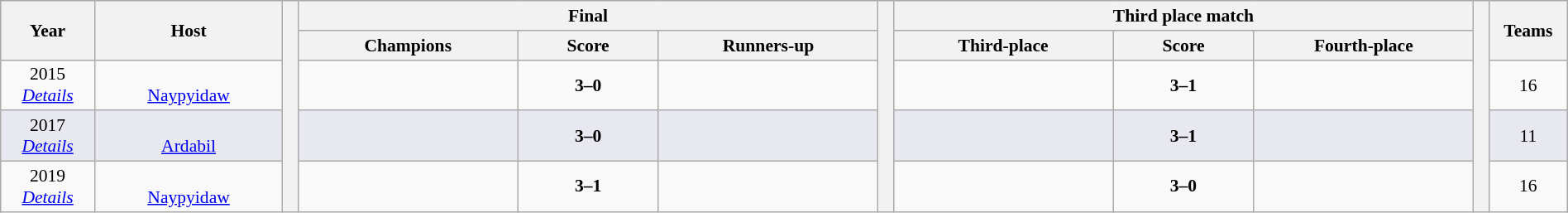<table class="wikitable" style="font-size:90%; width: 100%; text-align: center;">
<tr bgcolor=#c1d8ff>
<th rowspan=2 width=6%>Year</th>
<th rowspan=2 width=12%>Host</th>
<th width=1% rowspan=5 bgcolor=ffffff></th>
<th colspan=3>Final</th>
<th width=1% rowspan=5 bgcolor=ffffff></th>
<th colspan=3>Third place match</th>
<th width=1% rowspan=5 bgcolor=#ffffff></th>
<th rowspan=2 width=5%>Teams</th>
</tr>
<tr bgcolor=#efefef>
<th width=14%>Champions</th>
<th width=9%>Score</th>
<th width=14%>Runners-up</th>
<th width=14%>Third-place</th>
<th width=9%>Score</th>
<th width=14%>Fourth-place</th>
</tr>
<tr>
<td>2015<br><em><a href='#'>Details</a></em></td>
<td><br><a href='#'>Naypyidaw</a></td>
<td><strong></strong></td>
<td><strong>3–0</strong></td>
<td></td>
<td></td>
<td><strong>3–1</strong></td>
<td></td>
<td>16</td>
</tr>
<tr bgcolor=#E8E8F0>
<td>2017<br><em><a href='#'>Details</a></em></td>
<td><br><a href='#'>Ardabil</a></td>
<td><strong></strong></td>
<td><strong>3–0</strong></td>
<td></td>
<td></td>
<td><strong>3–1</strong></td>
<td></td>
<td>11</td>
</tr>
<tr>
<td>2019<br><em><a href='#'>Details</a></em></td>
<td><br><a href='#'>Naypyidaw</a></td>
<td><strong></strong></td>
<td><strong>3–1</strong></td>
<td></td>
<td></td>
<td><strong>3–0</strong></td>
<td></td>
<td>16</td>
</tr>
</table>
